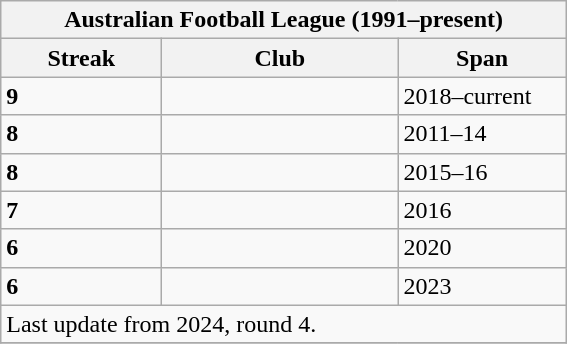<table class="wikitable">
<tr>
<th colspan=3>Australian Football League (1991–present)</th>
</tr>
<tr>
<th style="width:100px;">Streak</th>
<th style="width:150px;">Club</th>
<th style="width:105px;">Span</th>
</tr>
<tr>
<td><strong>9</strong></td>
<td></td>
<td>2018–current</td>
</tr>
<tr>
<td><strong>8</strong></td>
<td></td>
<td>2011–14</td>
</tr>
<tr>
<td><strong>8</strong></td>
<td></td>
<td>2015–16</td>
</tr>
<tr>
<td><strong>7</strong></td>
<td></td>
<td>2016</td>
</tr>
<tr>
<td><strong>6</strong></td>
<td></td>
<td>2020</td>
</tr>
<tr>
<td><strong>6</strong></td>
<td></td>
<td>2023</td>
</tr>
<tr>
<td colspan="4">Last update from 2024, round 4.</td>
</tr>
<tr>
</tr>
</table>
